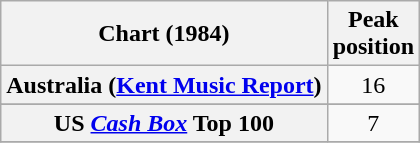<table class="wikitable sortable plainrowheaders" style="text-align:center">
<tr>
<th>Chart (1984)</th>
<th>Peak<br>position</th>
</tr>
<tr>
<th scope="row">Australia (<a href='#'>Kent Music Report</a>)</th>
<td>16</td>
</tr>
<tr>
</tr>
<tr>
</tr>
<tr>
</tr>
<tr>
</tr>
<tr>
</tr>
<tr>
</tr>
<tr>
<th scope="row">US <em><a href='#'>Cash Box</a></em> Top 100</th>
<td>7</td>
</tr>
<tr>
</tr>
</table>
